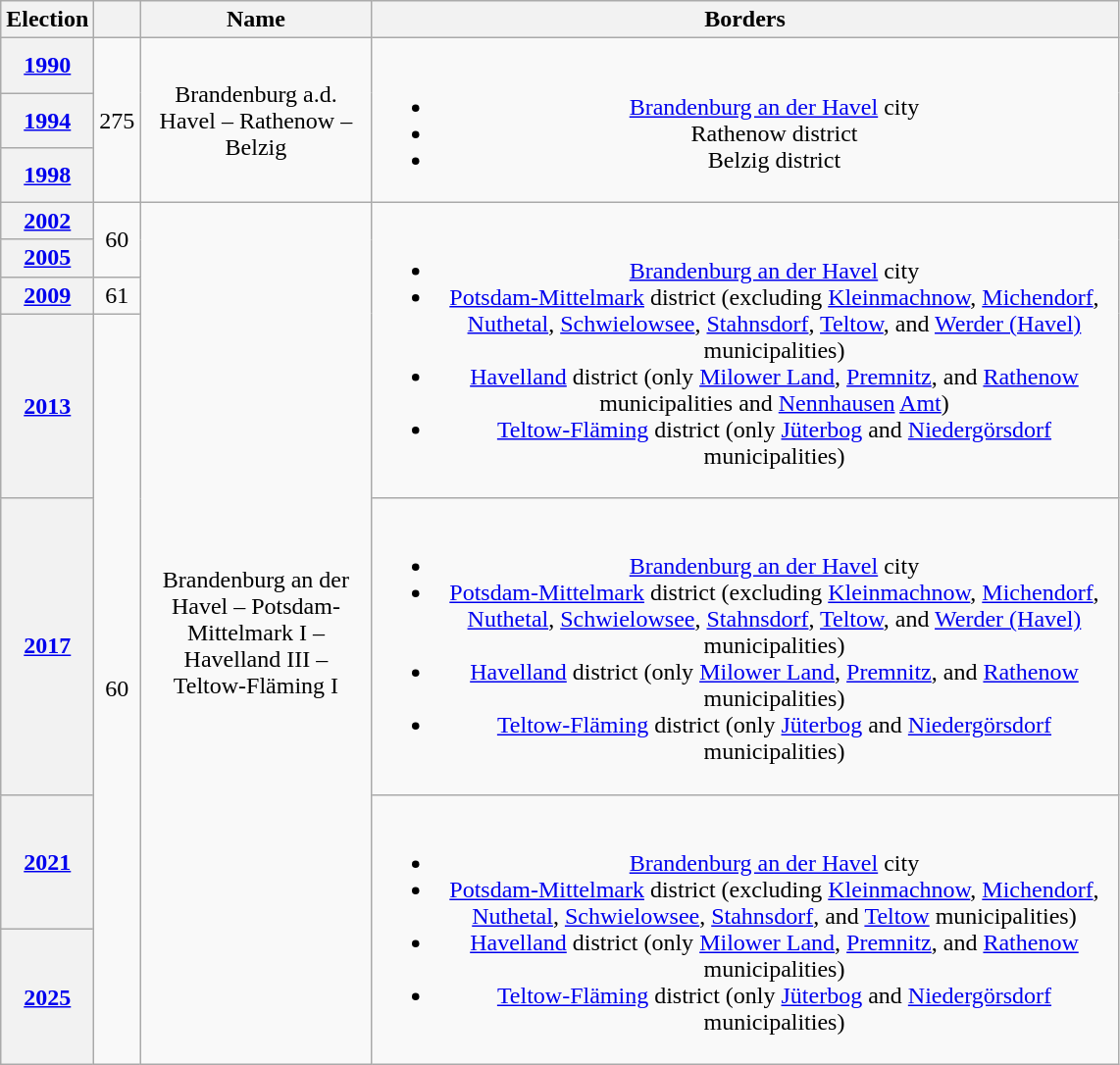<table class=wikitable style="text-align:center">
<tr>
<th>Election</th>
<th></th>
<th width=150px>Name</th>
<th width=500px>Borders</th>
</tr>
<tr>
<th><a href='#'>1990</a></th>
<td rowspan=3>275</td>
<td rowspan=3>Brandenburg a.d. Havel – Rathenow – Belzig</td>
<td rowspan=3><br><ul><li><a href='#'>Brandenburg an der Havel</a> city</li><li>Rathenow district</li><li>Belzig district</li></ul></td>
</tr>
<tr>
<th><a href='#'>1994</a></th>
</tr>
<tr>
<th><a href='#'>1998</a></th>
</tr>
<tr>
<th><a href='#'>2002</a></th>
<td rowspan=2>60</td>
<td rowspan=7>Brandenburg an der Havel – Potsdam-Mittelmark I – Havelland III – Teltow-Fläming I</td>
<td rowspan=4><br><ul><li><a href='#'>Brandenburg an der Havel</a> city</li><li><a href='#'>Potsdam-Mittelmark</a> district (excluding <a href='#'>Kleinmachnow</a>, <a href='#'>Michendorf</a>, <a href='#'>Nuthetal</a>, <a href='#'>Schwielowsee</a>, <a href='#'>Stahnsdorf</a>, <a href='#'>Teltow</a>, and <a href='#'>Werder (Havel)</a> municipalities)</li><li><a href='#'>Havelland</a> district (only <a href='#'>Milower Land</a>, <a href='#'>Premnitz</a>, and <a href='#'>Rathenow</a> municipalities and <a href='#'>Nennhausen</a> <a href='#'>Amt</a>)</li><li><a href='#'>Teltow-Fläming</a> district (only <a href='#'>Jüterbog</a> and <a href='#'>Niedergörsdorf</a> municipalities)</li></ul></td>
</tr>
<tr>
<th><a href='#'>2005</a></th>
</tr>
<tr>
<th><a href='#'>2009</a></th>
<td>61</td>
</tr>
<tr>
<th><a href='#'>2013</a></th>
<td rowspan=4>60</td>
</tr>
<tr>
<th><a href='#'>2017</a></th>
<td><br><ul><li><a href='#'>Brandenburg an der Havel</a> city</li><li><a href='#'>Potsdam-Mittelmark</a> district (excluding <a href='#'>Kleinmachnow</a>, <a href='#'>Michendorf</a>, <a href='#'>Nuthetal</a>, <a href='#'>Schwielowsee</a>, <a href='#'>Stahnsdorf</a>, <a href='#'>Teltow</a>, and <a href='#'>Werder (Havel)</a> municipalities)</li><li><a href='#'>Havelland</a> district (only <a href='#'>Milower Land</a>, <a href='#'>Premnitz</a>, and <a href='#'>Rathenow</a> municipalities)</li><li><a href='#'>Teltow-Fläming</a> district (only <a href='#'>Jüterbog</a> and <a href='#'>Niedergörsdorf</a> municipalities)</li></ul></td>
</tr>
<tr>
<th><a href='#'>2021</a></th>
<td rowspan=2><br><ul><li><a href='#'>Brandenburg an der Havel</a> city</li><li><a href='#'>Potsdam-Mittelmark</a> district (excluding <a href='#'>Kleinmachnow</a>, <a href='#'>Michendorf</a>, <a href='#'>Nuthetal</a>, <a href='#'>Schwielowsee</a>, <a href='#'>Stahnsdorf</a>, and <a href='#'>Teltow</a> municipalities)</li><li><a href='#'>Havelland</a> district (only <a href='#'>Milower Land</a>, <a href='#'>Premnitz</a>, and <a href='#'>Rathenow</a> municipalities)</li><li><a href='#'>Teltow-Fläming</a> district (only <a href='#'>Jüterbog</a> and <a href='#'>Niedergörsdorf</a> municipalities)</li></ul></td>
</tr>
<tr>
<th><a href='#'>2025</a></th>
</tr>
</table>
